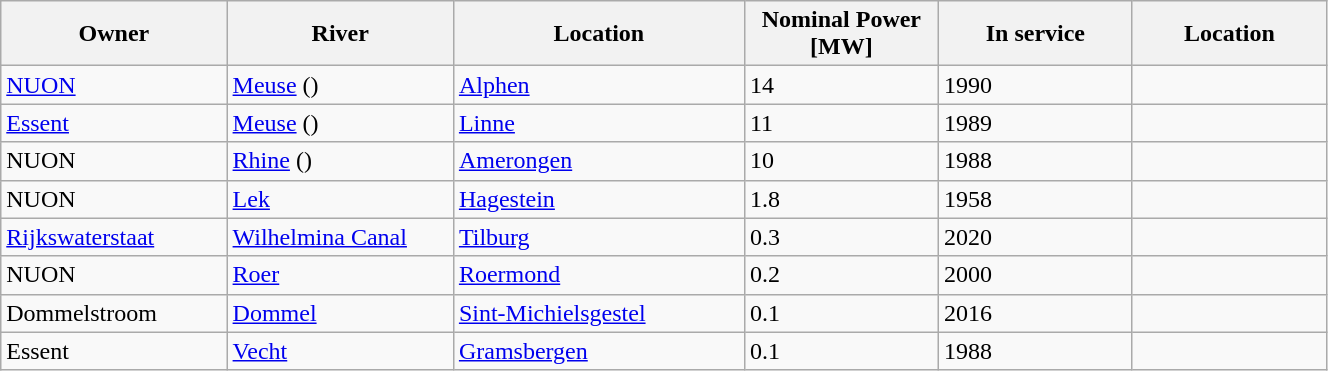<table class="wikitable sortable" width="70%">
<tr>
<th style="width:14%;" bgcolor="#CEDAF2">Owner<br></th>
<th style="width:14%;" bgcolor="#CEDAF2">River</th>
<th style="width:18%;" bgcolor="#CEDAF2">Location</th>
<th style="width:12%;" bgcolor="#CEDAF2">Nominal Power<br>[MW]</th>
<th style="width:12%;" bgcolor="#CEDAF2">In service</th>
<th style="width:12%;" bgcolor="#CEDAF2">Location</th>
</tr>
<tr>
<td><a href='#'>NUON</a></td>
<td><a href='#'>Meuse</a> ()</td>
<td><a href='#'>Alphen</a></td>
<td>14</td>
<td>1990</td>
<td></td>
</tr>
<tr>
<td><a href='#'>Essent</a></td>
<td><a href='#'>Meuse</a> ()</td>
<td><a href='#'>Linne</a></td>
<td>11</td>
<td>1989</td>
<td></td>
</tr>
<tr>
<td>NUON</td>
<td><a href='#'>Rhine</a> ()</td>
<td><a href='#'>Amerongen</a></td>
<td>10</td>
<td>1988</td>
<td></td>
</tr>
<tr>
<td>NUON</td>
<td><a href='#'>Lek</a></td>
<td><a href='#'>Hagestein</a></td>
<td>1.8</td>
<td>1958</td>
<td></td>
</tr>
<tr>
<td><a href='#'>Rijkswaterstaat</a></td>
<td><a href='#'>Wilhelmina Canal</a></td>
<td><a href='#'>Tilburg</a></td>
<td>0.3</td>
<td>2020</td>
<td></td>
</tr>
<tr>
<td>NUON</td>
<td><a href='#'>Roer</a></td>
<td><a href='#'>Roermond</a></td>
<td>0.2</td>
<td>2000</td>
<td></td>
</tr>
<tr>
<td>Dommelstroom</td>
<td><a href='#'>Dommel</a></td>
<td><a href='#'>Sint-Michielsgestel</a></td>
<td>0.1</td>
<td>2016</td>
<td></td>
</tr>
<tr>
<td>Essent</td>
<td><a href='#'>Vecht</a></td>
<td><a href='#'>Gramsbergen</a></td>
<td>0.1</td>
<td>1988</td>
<td></td>
</tr>
</table>
